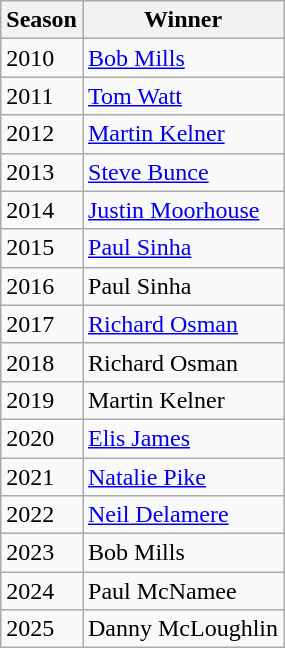<table class="wikitable" style="text-align:left;">
<tr>
<th>Season</th>
<th>Winner</th>
</tr>
<tr>
<td>2010</td>
<td><a href='#'>Bob Mills</a></td>
</tr>
<tr>
<td>2011</td>
<td><a href='#'>Tom Watt</a></td>
</tr>
<tr>
<td>2012</td>
<td><a href='#'>Martin Kelner</a></td>
</tr>
<tr>
<td>2013</td>
<td><a href='#'>Steve Bunce</a></td>
</tr>
<tr>
<td>2014</td>
<td><a href='#'>Justin Moorhouse</a></td>
</tr>
<tr>
<td>2015</td>
<td><a href='#'>Paul Sinha</a></td>
</tr>
<tr>
<td>2016</td>
<td>Paul Sinha</td>
</tr>
<tr>
<td>2017</td>
<td><a href='#'>Richard Osman</a></td>
</tr>
<tr>
<td>2018</td>
<td>Richard Osman</td>
</tr>
<tr>
<td>2019</td>
<td>Martin Kelner</td>
</tr>
<tr>
<td>2020</td>
<td><a href='#'>Elis James</a></td>
</tr>
<tr>
<td>2021</td>
<td><a href='#'>Natalie Pike</a></td>
</tr>
<tr>
<td>2022</td>
<td><a href='#'>Neil Delamere</a></td>
</tr>
<tr>
<td>2023</td>
<td>Bob Mills</td>
</tr>
<tr>
<td>2024</td>
<td>Paul McNamee</td>
</tr>
<tr>
<td>2025</td>
<td>Danny McLoughlin</td>
</tr>
</table>
